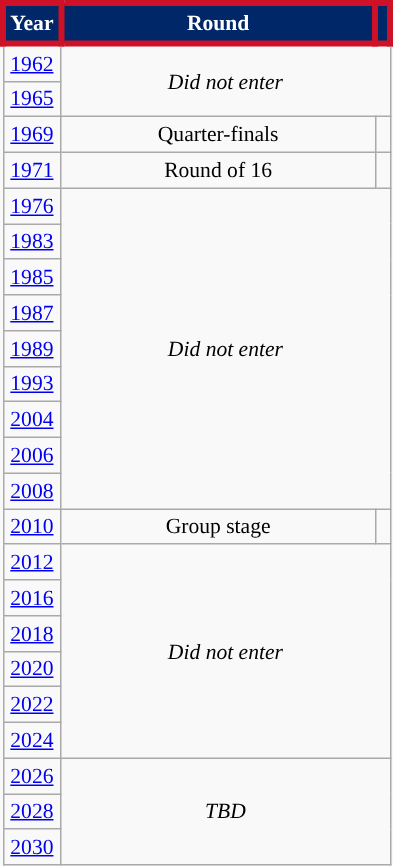<table class="wikitable" style="text-align: center; font-size:90%">
<tr style="color:white;">
<th style="background:#002868; border: 4px solid #CE1126; ">Year</th>
<th style="background:#002868; border: 4px solid #CE1126; width:200px">Round</th>
<th style="background:#002868; border: 4px solid #CE1126;"></th>
</tr>
<tr>
<td><a href='#'>1962</a></td>
<td colspan="2" rowspan="2"><em>Did not enter</em></td>
</tr>
<tr>
<td><a href='#'>1965</a></td>
</tr>
<tr>
<td><a href='#'>1969</a></td>
<td>Quarter-finals</td>
<td></td>
</tr>
<tr>
<td><a href='#'>1971</a></td>
<td>Round of 16</td>
<td></td>
</tr>
<tr>
<td><a href='#'>1976</a></td>
<td colspan="2" rowspan="9"><em>Did not enter</em></td>
</tr>
<tr>
<td><a href='#'>1983</a></td>
</tr>
<tr>
<td><a href='#'>1985</a></td>
</tr>
<tr>
<td><a href='#'>1987</a></td>
</tr>
<tr>
<td><a href='#'>1989</a></td>
</tr>
<tr>
<td><a href='#'>1993</a></td>
</tr>
<tr>
<td><a href='#'>2004</a></td>
</tr>
<tr>
<td><a href='#'>2006</a></td>
</tr>
<tr>
<td><a href='#'>2008</a></td>
</tr>
<tr>
<td><a href='#'>2010</a></td>
<td>Group stage</td>
<td></td>
</tr>
<tr>
<td><a href='#'>2012</a></td>
<td colspan="2" rowspan="6"><em>Did not enter</em></td>
</tr>
<tr>
<td><a href='#'>2016</a></td>
</tr>
<tr>
<td><a href='#'>2018</a></td>
</tr>
<tr>
<td><a href='#'>2020</a></td>
</tr>
<tr>
<td><a href='#'>2022</a></td>
</tr>
<tr>
<td><a href='#'>2024</a></td>
</tr>
<tr>
<td><a href='#'>2026</a></td>
<td colspan="2" rowspan="3"><em>TBD</em></td>
</tr>
<tr>
<td><a href='#'>2028</a></td>
</tr>
<tr>
<td><a href='#'>2030</a></td>
</tr>
</table>
